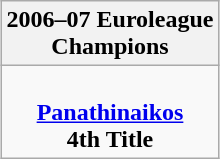<table class=wikitable style="text-align:center; margin:auto">
<tr>
<th>2006–07 Euroleague<br>Champions</th>
</tr>
<tr>
<td><br> <strong><a href='#'>Panathinaikos</a></strong> <br> <strong>4th Title</strong></td>
</tr>
</table>
